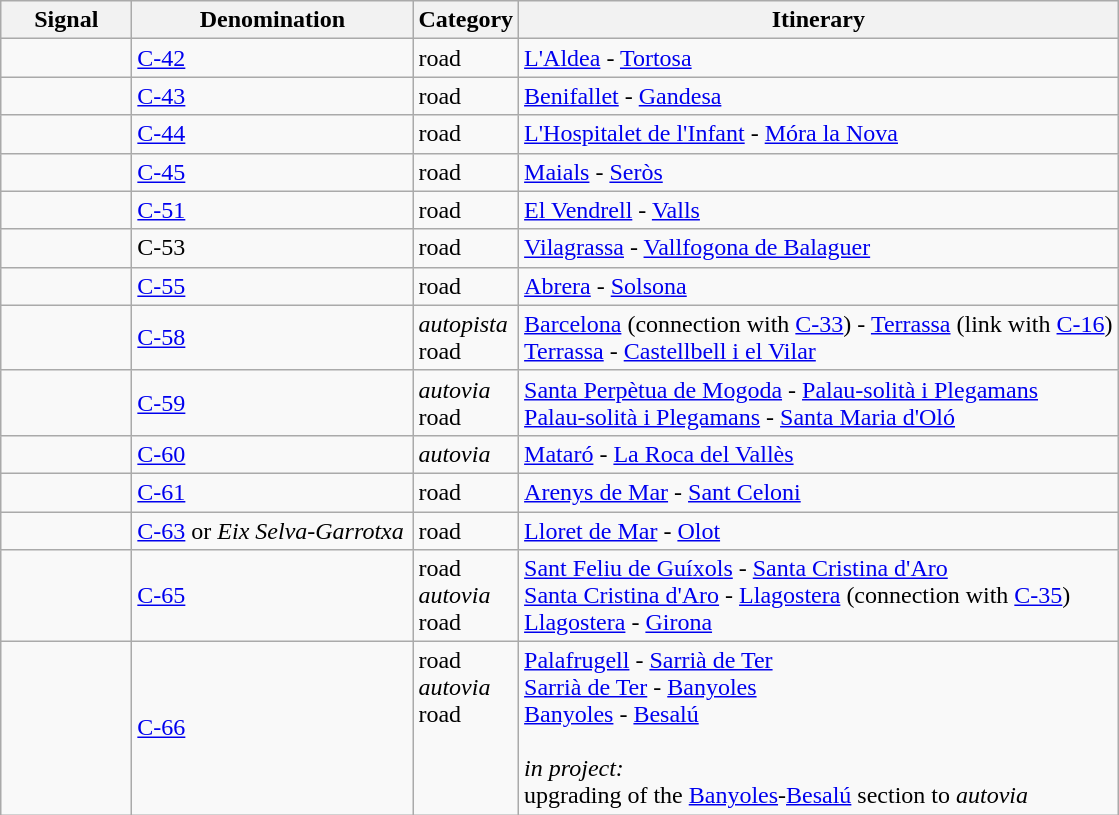<table class=wikitable>
<tr>
<th width=80>Signal</th>
<th width=180>Denomination</th>
<th>Category</th>
<th>Itinerary</th>
</tr>
<tr>
<td></td>
<td><a href='#'>C-42</a></td>
<td>road</td>
<td><a href='#'>L'Aldea</a> - <a href='#'>Tortosa</a></td>
</tr>
<tr>
<td></td>
<td><a href='#'>C-43</a></td>
<td>road</td>
<td><a href='#'>Benifallet</a> - <a href='#'>Gandesa</a></td>
</tr>
<tr>
<td></td>
<td><a href='#'>C-44</a></td>
<td>road</td>
<td><a href='#'>L'Hospitalet de l'Infant</a> - <a href='#'>Móra la Nova</a></td>
</tr>
<tr>
<td></td>
<td><a href='#'>C-45</a></td>
<td>road</td>
<td><a href='#'>Maials</a> - <a href='#'>Seròs</a></td>
</tr>
<tr>
<td></td>
<td><a href='#'>C-51</a></td>
<td>road</td>
<td><a href='#'>El Vendrell</a> - <a href='#'>Valls</a></td>
</tr>
<tr>
<td></td>
<td>C-53</td>
<td>road</td>
<td><a href='#'>Vilagrassa</a> - <a href='#'>Vallfogona de Balaguer</a></td>
</tr>
<tr>
<td></td>
<td><a href='#'>C-55</a></td>
<td>road</td>
<td><a href='#'>Abrera</a> - <a href='#'>Solsona</a></td>
</tr>
<tr>
<td></td>
<td><a href='#'>C-58</a></td>
<td><em>autopista</em><br>road</td>
<td><a href='#'>Barcelona</a> (connection with <a href='#'>C-33</a>) - <a href='#'>Terrassa</a> (link with <a href='#'>C-16</a>)<br><a href='#'>Terrassa</a> - <a href='#'>Castellbell i el Vilar</a></td>
</tr>
<tr>
<td></td>
<td><a href='#'>C-59</a></td>
<td><em>autovia</em><br>road</td>
<td><a href='#'>Santa Perpètua de Mogoda</a> - <a href='#'>Palau-solità i Plegamans</a><br><a href='#'>Palau-solità i Plegamans</a> - <a href='#'>Santa Maria d'Oló</a></td>
</tr>
<tr>
<td></td>
<td><a href='#'>C-60</a></td>
<td><em>autovia</em></td>
<td><a href='#'>Mataró</a> - <a href='#'>La Roca del Vallès</a></td>
</tr>
<tr>
<td></td>
<td><a href='#'>C-61</a></td>
<td>road</td>
<td><a href='#'>Arenys de Mar</a> - <a href='#'>Sant Celoni</a></td>
</tr>
<tr>
<td></td>
<td><a href='#'>C-63</a> or <em>Eix Selva-Garrotxa</em></td>
<td>road</td>
<td><a href='#'>Lloret de Mar</a> - <a href='#'>Olot</a></td>
</tr>
<tr>
<td></td>
<td><a href='#'>C-65</a></td>
<td>road<br><em>autovia</em><br>road</td>
<td><a href='#'>Sant Feliu de Guíxols</a> - <a href='#'>Santa Cristina d'Aro</a> <br><a href='#'>Santa Cristina d'Aro</a> - <a href='#'>Llagostera</a> (connection with <a href='#'>C-35</a>)<br><a href='#'>Llagostera</a> - <a href='#'>Girona</a></td>
</tr>
<tr>
<td></td>
<td><a href='#'>C-66</a></td>
<td>road<br><em>autovia</em><br>road<br><br><br><br></td>
<td><a href='#'>Palafrugell</a> - <a href='#'>Sarrià de Ter</a><br><a href='#'>Sarrià de Ter</a> - <a href='#'>Banyoles</a><br><a href='#'>Banyoles</a> - <a href='#'>Besalú</a><br><br><em>in project:</em><br>upgrading of the <a href='#'>Banyoles</a>-<a href='#'>Besalú</a> section to <em>autovia</em></td>
</tr>
</table>
